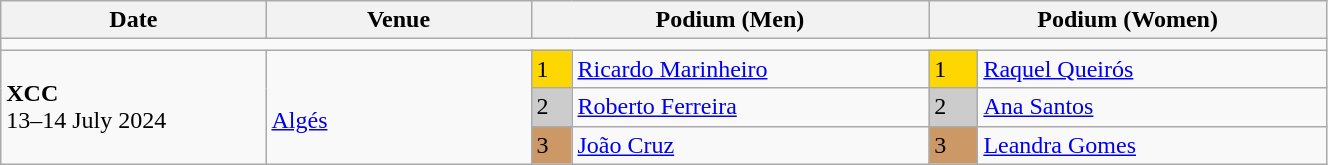<table class="wikitable" width=70%>
<tr>
<th>Date</th>
<th width=20%>Venue</th>
<th colspan=2 width=30%>Podium (Men)</th>
<th colspan=2 width=30%>Podium (Women)</th>
</tr>
<tr>
<td colspan=6></td>
</tr>
<tr>
<td rowspan=3><strong>XCC</strong> <br> 13–14 July 2024</td>
<td rowspan=3><br><a href='#'>Algés</a></td>
<td bgcolor=FFD700>1</td>
<td><a href='#'>Ricardo Marinheiro</a></td>
<td bgcolor=FFD700>1</td>
<td><a href='#'>Raquel Queirós</a></td>
</tr>
<tr>
<td bgcolor=CCCCCC>2</td>
<td><a href='#'>Roberto Ferreira</a></td>
<td bgcolor=CCCCCC>2</td>
<td><a href='#'>Ana Santos</a></td>
</tr>
<tr>
<td bgcolor=CC9966>3</td>
<td><a href='#'>João Cruz</a></td>
<td bgcolor=CC9966>3</td>
<td><a href='#'>Leandra Gomes</a></td>
</tr>
</table>
